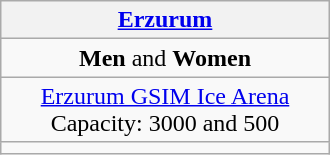<table class="wikitable" style="text-align:center;" width=220px>
<tr>
<th width=220px><a href='#'>Erzurum</a></th>
</tr>
<tr>
<td><strong>Men</strong> and <strong>Women</strong></td>
</tr>
<tr>
<td><a href='#'>Erzurum GSIM Ice Arena</a><br>Capacity: 3000 and 500</td>
</tr>
<tr>
<td></td>
</tr>
</table>
